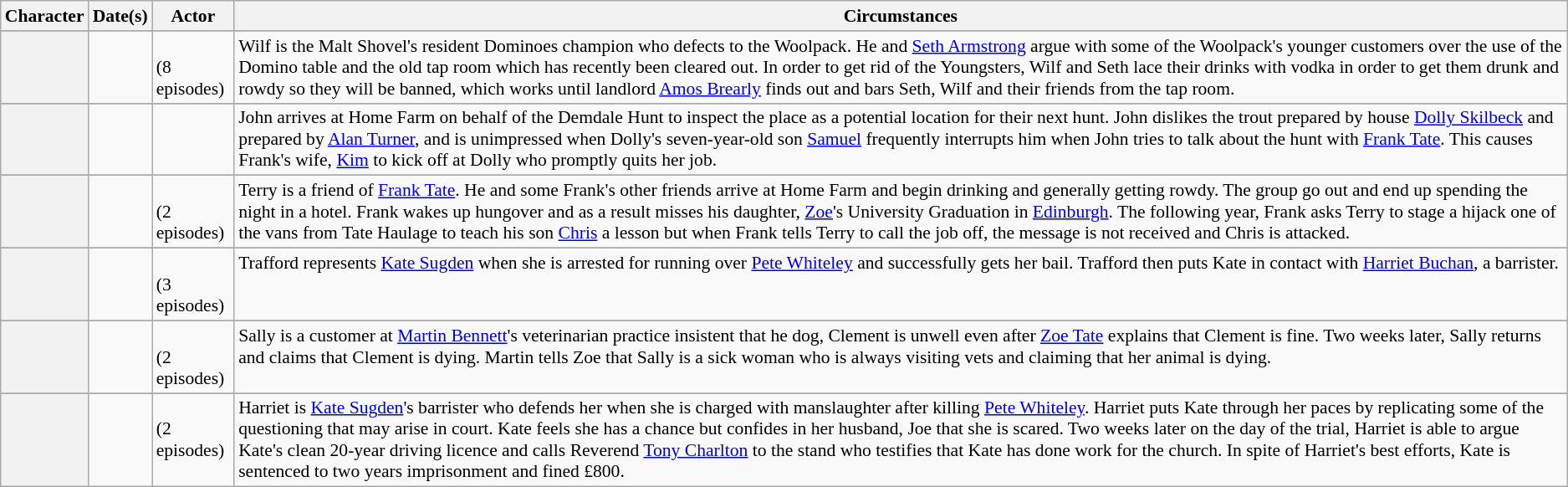<table class="wikitable plainrowheaders" style="font-size:90%">
<tr>
<th scope="col">Character</th>
<th scope="col">Date(s)</th>
<th scope="col">Actor</th>
<th scope="col">Circumstances</th>
</tr>
<tr>
</tr>
<tr valign="top">
<th scope="row"></th>
<td></td>
<td><br>(8 episodes)</td>
<td> Wilf is the Malt Shovel's resident Dominoes champion who defects to the Woolpack. He and <a href='#'>Seth Armstrong</a> argue with some of the Woolpack's younger customers over the use of the Domino table and the old tap room which has recently been cleared out. In order to get rid of the Youngsters, Wilf and Seth lace their drinks with vodka in order to get them drunk and rowdy so they will be banned, which works until landlord <a href='#'>Amos Brearly</a> finds out and bars Seth, Wilf and their friends from the tap room.</td>
</tr>
<tr>
</tr>
<tr valign="top">
<th scope="row"></th>
<td></td>
<td></td>
<td> John arrives at Home Farm on behalf of the Demdale Hunt to inspect the place as a potential location for their next hunt. John dislikes the trout prepared by house <a href='#'>Dolly Skilbeck</a> and prepared by <a href='#'>Alan Turner</a>, and is unimpressed when Dolly's seven-year-old son <a href='#'>Samuel</a> frequently interrupts him when John tries to talk about the hunt with <a href='#'>Frank Tate</a>. This causes Frank's wife, <a href='#'>Kim</a> to kick off at Dolly who promptly quits her job.</td>
</tr>
<tr>
</tr>
<tr valign="top">
<th scope="row"></th>
<td></td>
<td><br> (2 episodes)</td>
<td> Terry is a friend of <a href='#'>Frank Tate</a>. He and some Frank's other friends arrive at Home Farm and begin drinking and generally getting rowdy. The group go out and end up spending the night in a hotel. Frank wakes up hungover and as a result misses his daughter, <a href='#'>Zoe</a>'s University Graduation in <a href='#'>Edinburgh</a>. The following year, Frank asks Terry to stage a hijack one of the vans from Tate Haulage to teach his son <a href='#'>Chris</a> a lesson but when Frank tells Terry to call the job off, the message is not received and Chris is attacked.</td>
</tr>
<tr>
</tr>
<tr valign="top">
<th scope="row"></th>
<td></td>
<td><br>(3 episodes)</td>
<td>Trafford represents <a href='#'>Kate Sugden</a> when she is arrested for running over <a href='#'>Pete Whiteley</a> and successfully gets her bail. Trafford then puts Kate in contact with <a href='#'>Harriet Buchan</a>, a barrister.</td>
</tr>
<tr>
</tr>
<tr valign="top">
<th scope="row"></th>
<td></td>
<td><br>(2 episodes)</td>
<td>Sally is a customer at <a href='#'>Martin Bennett</a>'s veterinarian practice insistent that he dog, Clement is unwell even after <a href='#'>Zoe Tate</a> explains that Clement is fine. Two weeks later, Sally returns and claims that Clement is dying. Martin tells Zoe that Sally is a sick woman who is always visiting vets and claiming that her animal is dying.</td>
</tr>
<tr>
</tr>
<tr valign="top">
<th scope="row"> </th>
<td></td>
<td> <br>(2 episodes)</td>
<td>Harriet is <a href='#'>Kate Sugden</a>'s barrister who defends her when she is charged with manslaughter after killing <a href='#'>Pete Whiteley</a>. Harriet puts Kate through her paces by replicating some of the questioning that may arise in court. Kate feels she has a chance but confides in her husband, Joe that she is scared. Two weeks later on the day of the trial, Harriet is able to argue Kate's clean 20-year driving licence and calls Reverend <a href='#'>Tony Charlton</a> to the stand who testifies that Kate has done work for the church. In spite of Harriet's best efforts, Kate is sentenced to two years imprisonment and fined £800.</td>
</tr>
</table>
